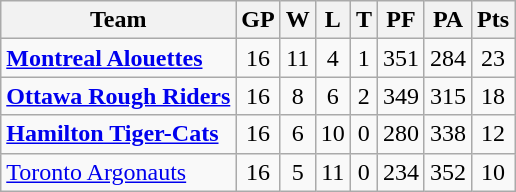<table class="wikitable">
<tr>
<th>Team</th>
<th>GP</th>
<th>W</th>
<th>L</th>
<th>T</th>
<th>PF</th>
<th>PA</th>
<th>Pts</th>
</tr>
<tr align="center">
<td align="left"><strong><a href='#'>Montreal Alouettes</a></strong></td>
<td>16</td>
<td>11</td>
<td>4</td>
<td>1</td>
<td>351</td>
<td>284</td>
<td>23</td>
</tr>
<tr align="center">
<td align="left"><strong><a href='#'>Ottawa Rough Riders</a></strong></td>
<td>16</td>
<td>8</td>
<td>6</td>
<td>2</td>
<td>349</td>
<td>315</td>
<td>18</td>
</tr>
<tr align="center">
<td align="left"><strong><a href='#'>Hamilton Tiger-Cats</a></strong></td>
<td>16</td>
<td>6</td>
<td>10</td>
<td>0</td>
<td>280</td>
<td>338</td>
<td>12</td>
</tr>
<tr align="center">
<td align="left"><a href='#'>Toronto Argonauts</a></td>
<td>16</td>
<td>5</td>
<td>11</td>
<td>0</td>
<td>234</td>
<td>352</td>
<td>10</td>
</tr>
</table>
